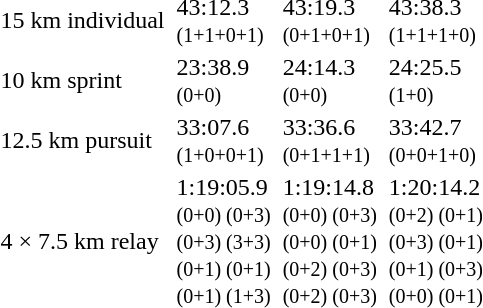<table>
<tr>
<td>15 km individual<br><em></em></td>
<td></td>
<td>43:12.3<br><small>(1+1+0+1)</small></td>
<td></td>
<td>43:19.3<br><small>(0+1+0+1)</small></td>
<td></td>
<td>43:38.3<br><small>(1+1+1+0)</small></td>
</tr>
<tr>
<td>10 km sprint<br><em></em></td>
<td></td>
<td>23:38.9<br><small>(0+0)</small></td>
<td></td>
<td>24:14.3<br><small>(0+0)</small></td>
<td></td>
<td>24:25.5<br><small>(1+0)</small></td>
</tr>
<tr>
<td>12.5 km pursuit<br><em></em></td>
<td></td>
<td>33:07.6<br><small>(1+0+0+1)</small></td>
<td></td>
<td>33:36.6<br><small>(0+1+1+1)</small></td>
<td></td>
<td>33:42.7<br><small>(0+0+1+0)</small></td>
</tr>
<tr>
<td>4 × 7.5 km relay<br><em></em></td>
<td></td>
<td>1:19:05.9<br><small>(0+0) (0+3)<br>(0+3) (3+3)<br>(0+1) (0+1)<br>(0+1) (1+3)</small></td>
<td></td>
<td>1:19:14.8<br><small>(0+0) (0+3)<br>(0+0) (0+1)<br>(0+2) (0+3)<br>(0+2) (0+3)</small></td>
<td></td>
<td>1:20:14.2<br><small>(0+2) (0+1)<br>(0+3) (0+1)<br>(0+1) (0+3)<br>(0+0) (0+1)</small></td>
</tr>
</table>
